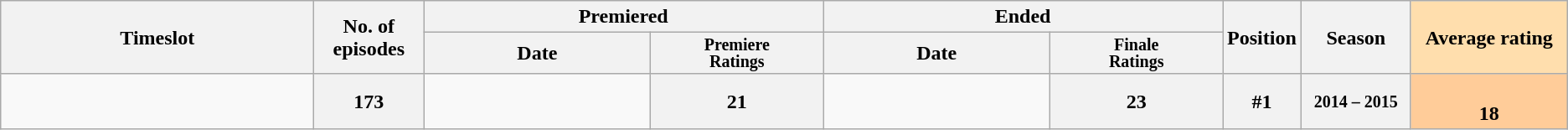<table class="wikitable">
<tr>
<th style="width:20%;" rowspan="2">Timeslot</th>
<th style="width:7%;" rowspan="2">No. of episodes</th>
<th colspan=2>Premiered</th>
<th colspan=2>Ended</th>
<th style="width:5%;" rowspan="2">Position</th>
<th style="width:7%;" rowspan="2">Season</th>
<th style="width:10%; background:#ffdead;" rowspan="2">Average rating</th>
</tr>
<tr>
<th>Date</th>
<th span style="width:11%; font-size:smaller; line-height:100%;">Premiere<br>Ratings</th>
<th>Date</th>
<th span style="width:11%; font-size:smaller; line-height:100%;">Finale<br>Ratings</th>
</tr>
<tr>
<td rowspan="1"></td>
<th>173</th>
<td style="font-size:11px;line-height:110%"></td>
<th>21</th>
<td style="font-size:11px;line-height:110%"></td>
<th>23</th>
<th>#1</th>
<th style="font-size:smaller">2014 – 2015</th>
<th style="background:#fc9;"><br>18</th>
</tr>
</table>
